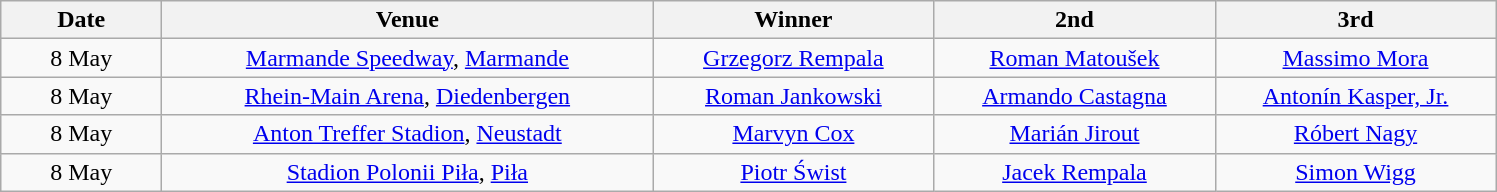<table class="wikitable" style="text-align:center">
<tr>
<th width=100>Date</th>
<th width=320>Venue</th>
<th width=180>Winner</th>
<th width=180>2nd</th>
<th width=180>3rd</th>
</tr>
<tr>
<td align=center>8 May</td>
<td> <a href='#'>Marmande Speedway</a>, <a href='#'>Marmande</a></td>
<td> <a href='#'>Grzegorz Rempala</a></td>
<td> <a href='#'>Roman Matoušek</a></td>
<td> <a href='#'>Massimo Mora</a></td>
</tr>
<tr>
<td align=center>8 May</td>
<td> <a href='#'>Rhein-Main Arena</a>, <a href='#'>Diedenbergen</a></td>
<td> <a href='#'>Roman Jankowski</a></td>
<td> <a href='#'>Armando Castagna</a></td>
<td> <a href='#'>Antonín Kasper, Jr.</a></td>
</tr>
<tr>
<td align=center>8 May</td>
<td> <a href='#'>Anton Treffer Stadion</a>, <a href='#'>Neustadt</a></td>
<td> <a href='#'>Marvyn Cox</a></td>
<td> <a href='#'>Marián Jirout</a></td>
<td> <a href='#'>Róbert Nagy</a></td>
</tr>
<tr>
<td align=center>8 May</td>
<td> <a href='#'>Stadion Polonii Piła</a>, <a href='#'>Piła</a></td>
<td> <a href='#'>Piotr Świst</a></td>
<td> <a href='#'>Jacek Rempala</a></td>
<td> <a href='#'>Simon Wigg</a></td>
</tr>
</table>
